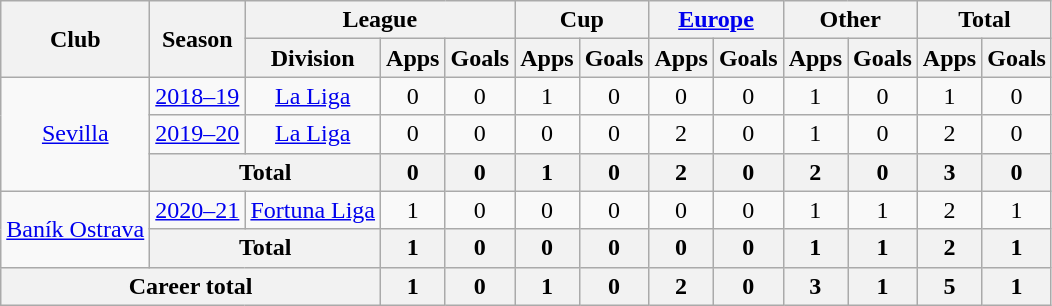<table class="wikitable" style="text-align: center">
<tr>
<th rowspan=2>Club</th>
<th rowspan=2>Season</th>
<th colspan=3>League</th>
<th colspan=2>Cup</th>
<th colspan=2><a href='#'>Europe</a></th>
<th colspan=2>Other</th>
<th colspan=2>Total</th>
</tr>
<tr>
<th>Division</th>
<th>Apps</th>
<th>Goals</th>
<th>Apps</th>
<th>Goals</th>
<th>Apps</th>
<th>Goals</th>
<th>Apps</th>
<th>Goals</th>
<th>Apps</th>
<th>Goals</th>
</tr>
<tr>
<td rowspan=3><a href='#'>Sevilla</a></td>
<td><a href='#'>2018–19</a></td>
<td><a href='#'>La Liga</a></td>
<td>0</td>
<td>0</td>
<td>1</td>
<td>0</td>
<td>0</td>
<td>0</td>
<td>1</td>
<td>0</td>
<td>1</td>
<td>0</td>
</tr>
<tr>
<td><a href='#'>2019–20</a></td>
<td><a href='#'>La Liga</a></td>
<td>0</td>
<td>0</td>
<td>0</td>
<td>0</td>
<td>2</td>
<td>0</td>
<td>1</td>
<td>0</td>
<td>2</td>
<td>0</td>
</tr>
<tr>
<th colspan=2>Total</th>
<th>0</th>
<th>0</th>
<th>1</th>
<th>0</th>
<th>2</th>
<th>0</th>
<th>2</th>
<th>0</th>
<th>3</th>
<th>0</th>
</tr>
<tr>
<td rowspan="2"><a href='#'>Baník Ostrava</a></td>
<td><a href='#'>2020–21</a></td>
<td><a href='#'>Fortuna Liga</a></td>
<td>1</td>
<td>0</td>
<td>0</td>
<td>0</td>
<td>0</td>
<td>0</td>
<td>1</td>
<td>1</td>
<td>2</td>
<td>1</td>
</tr>
<tr>
<th colspan="2">Total</th>
<th>1</th>
<th>0</th>
<th>0</th>
<th>0</th>
<th>0</th>
<th>0</th>
<th>1</th>
<th>1</th>
<th>2</th>
<th>1</th>
</tr>
<tr>
<th colspan="3">Career total</th>
<th>1</th>
<th>0</th>
<th>1</th>
<th>0</th>
<th>2</th>
<th>0</th>
<th>3</th>
<th>1</th>
<th>5</th>
<th>1</th>
</tr>
</table>
